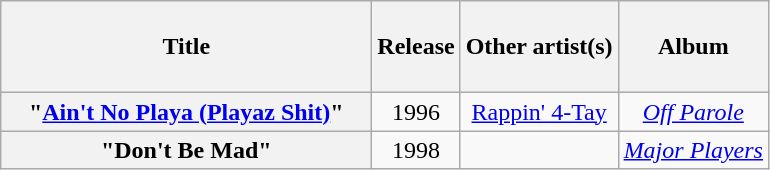<table class="wikitable plainrowheaders" style="text-align:center;">
<tr>
<th scope="col" style="width:15em;"><br>Title<br><br></th>
<th scope="col">Release</th>
<th scope="col">Other artist(s)</th>
<th scope="col">Album</th>
</tr>
<tr>
<th scope="row">"<a href='#'>Ain't No Playa (Playaz Shit)</a>"</th>
<td>1996</td>
<td><a href='#'>Rappin' 4-Tay</a></td>
<td><em><a href='#'>Off Parole</a></em></td>
</tr>
<tr>
<th scope="row">"Don't Be Mad"</th>
<td>1998</td>
<td></td>
<td><em><a href='#'>Major Players</a></em></td>
</tr>
</table>
